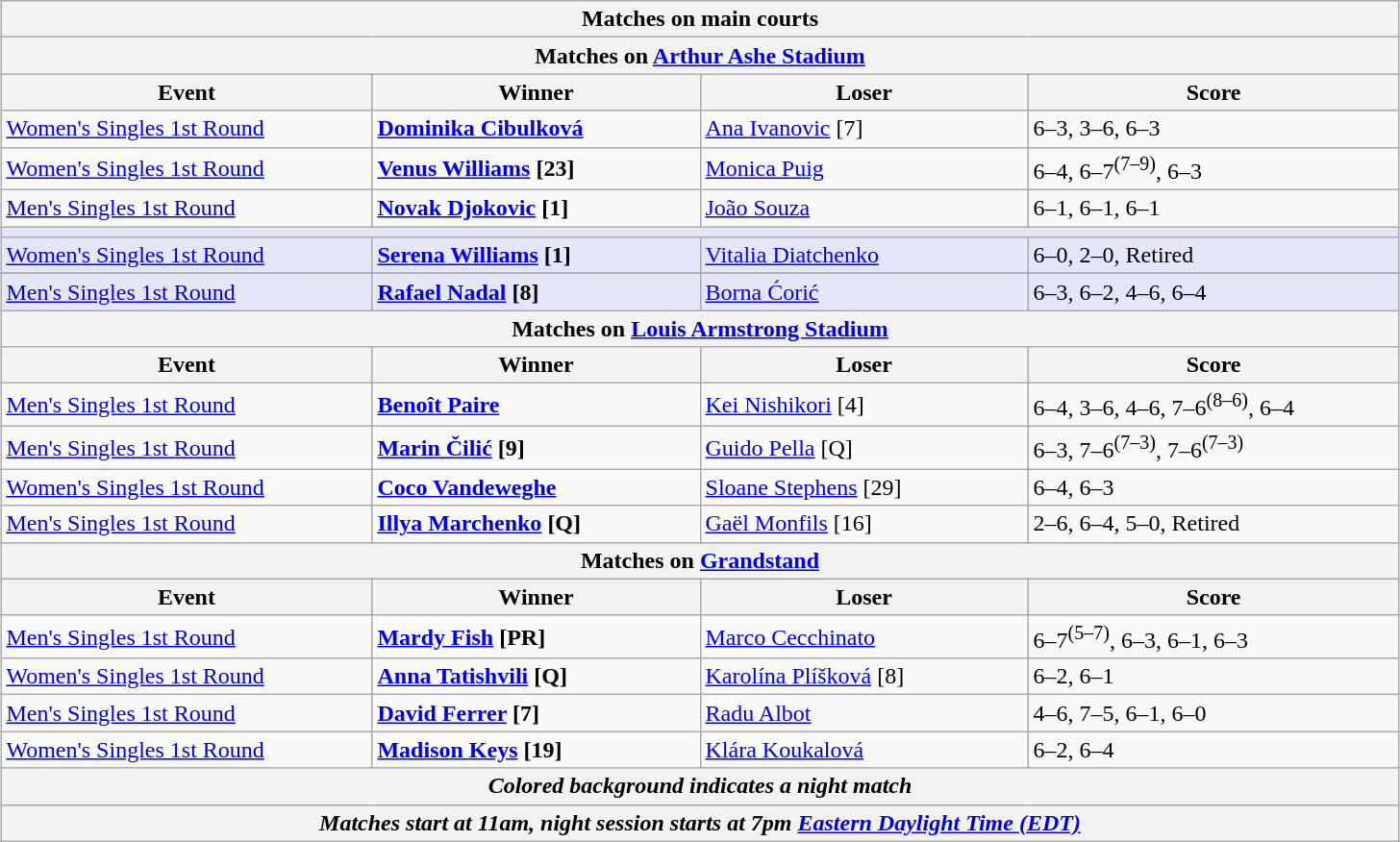<table class="wikitable" style="margin:auto;">
<tr>
<th colspan="4" style="white-space:nowrap;">Matches on main courts</th>
</tr>
<tr>
<th colspan="4"><strong>Matches on <a href='#'>Arthur Ashe Stadium</a></strong></th>
</tr>
<tr>
<th width=250>Event</th>
<th width=220>Winner</th>
<th width=220>Loser</th>
<th width=250>Score</th>
</tr>
<tr>
<td><a href='#'>Women's Singles 1st Round</a></td>
<td> <strong><a href='#'>Dominika Cibulková</a></strong></td>
<td> <a href='#'>Ana Ivanovic</a> [7]</td>
<td>6–3, 3–6, 6–3</td>
</tr>
<tr>
<td><a href='#'>Women's Singles 1st Round</a></td>
<td><strong> <a href='#'>Venus Williams</a> [23]</strong></td>
<td> <a href='#'>Monica Puig</a></td>
<td>6–4, 6–7<sup>(7–9)</sup>, 6–3</td>
</tr>
<tr>
<td><a href='#'>Men's Singles 1st Round</a></td>
<td><strong> <a href='#'>Novak Djokovic</a> [1]</strong></td>
<td> <a href='#'>João Souza</a></td>
<td>6–1, 6–1, 6–1</td>
</tr>
<tr bgcolor=lavender>
<td colspan=4></td>
</tr>
<tr bgcolor=lavender>
<td><a href='#'>Women's Singles 1st Round</a></td>
<td><strong> <a href='#'>Serena Williams</a> [1]</strong></td>
<td> <a href='#'>Vitalia Diatchenko</a></td>
<td>6–0, 2–0, Retired</td>
</tr>
<tr>
</tr>
<tr bgcolor=lavender>
<td><a href='#'>Men's Singles 1st Round</a></td>
<td><strong> <a href='#'>Rafael Nadal</a> [8]</strong></td>
<td> <a href='#'>Borna Ćorić</a></td>
<td>6–3, 6–2, 4–6, 6–4</td>
</tr>
<tr>
<th colspan="4"><strong>Matches on <a href='#'>Louis Armstrong Stadium</a></strong></th>
</tr>
<tr>
<th width=250>Event</th>
<th width=220>Winner</th>
<th width=220>Loser</th>
<th width=250>Score</th>
</tr>
<tr>
<td><a href='#'>Men's Singles 1st Round</a></td>
<td><strong> <a href='#'>Benoît Paire</a></strong></td>
<td> <a href='#'>Kei Nishikori</a> [4]</td>
<td>6–4, 3–6, 4–6, 7–6<sup>(8–6)</sup>, 6–4</td>
</tr>
<tr>
<td><a href='#'>Men's Singles 1st Round</a></td>
<td><strong> <a href='#'>Marin Čilić</a> [9]</strong></td>
<td> <a href='#'>Guido Pella</a> [Q]</td>
<td>6–3, 7–6<sup>(7–3)</sup>, 7–6<sup>(7–3)</sup></td>
</tr>
<tr>
<td><a href='#'>Women's Singles 1st Round</a></td>
<td><strong> <a href='#'>Coco Vandeweghe</a></strong></td>
<td> <a href='#'>Sloane Stephens</a> [29]</td>
<td>6–4, 6–3</td>
</tr>
<tr>
<td><a href='#'>Men's Singles 1st Round</a></td>
<td><strong> <a href='#'>Illya Marchenko</a> [Q]</strong></td>
<td> <a href='#'>Gaël Monfils</a> [16]</td>
<td>2–6, 6–4, 5–0, Retired</td>
</tr>
<tr>
<th colspan="4"><strong>Matches on <a href='#'>Grandstand</a></strong></th>
</tr>
<tr>
<th width=250>Event</th>
<th width=220>Winner</th>
<th width=220>Loser</th>
<th width=250>Score</th>
</tr>
<tr>
<td><a href='#'>Men's Singles 1st Round</a></td>
<td><strong> <a href='#'>Mardy Fish</a> [PR]</strong></td>
<td> <a href='#'>Marco Cecchinato</a></td>
<td>6–7<sup>(5–7)</sup>, 6–3, 6–1, 6–3</td>
</tr>
<tr>
<td><a href='#'>Women's Singles 1st Round</a></td>
<td><strong> <a href='#'>Anna Tatishvili</a> [Q]</strong></td>
<td> <a href='#'>Karolína Plíšková</a> [8]</td>
<td>6–2, 6–1</td>
</tr>
<tr>
<td><a href='#'>Men's Singles 1st Round</a></td>
<td><strong> <a href='#'>David Ferrer</a> [7]</strong></td>
<td> <a href='#'>Radu Albot</a></td>
<td>4–6, 7–5, 6–1, 6–0</td>
</tr>
<tr>
<td><a href='#'>Women's Singles 1st Round</a></td>
<td><strong> <a href='#'>Madison Keys</a> [19]</strong></td>
<td> <a href='#'>Klára Koukalová</a></td>
<td>6–2, 6–4</td>
</tr>
<tr>
<th colspan=4><em>Colored background indicates a night match</em></th>
</tr>
<tr>
<th colspan=4><em>Matches start at 11am, night session starts at 7pm <a href='#'>Eastern Daylight Time (EDT)</a></em></th>
</tr>
</table>
